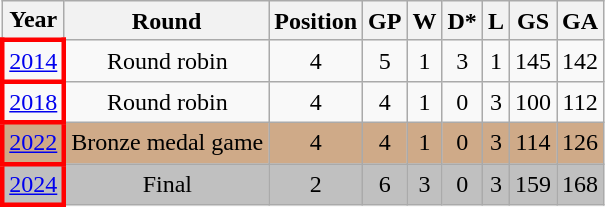<table class="wikitable" style="text-align: center;">
<tr>
<th>Year</th>
<th>Round</th>
<th>Position</th>
<th>GP</th>
<th>W</th>
<th>D*</th>
<th>L</th>
<th>GS</th>
<th>GA</th>
</tr>
<tr>
<td style="border: 3px solid red"> <a href='#'>2014</a></td>
<td>Round robin</td>
<td>4</td>
<td>5</td>
<td>1</td>
<td>3</td>
<td>1</td>
<td>145</td>
<td>142</td>
</tr>
<tr>
<td style="border: 3px solid red"> <a href='#'>2018</a></td>
<td>Round robin</td>
<td>4</td>
<td>4</td>
<td>1</td>
<td>0</td>
<td>3</td>
<td>100</td>
<td>112</td>
</tr>
<tr style="background:#cfaa88;">
<td style="border: 3px solid red"> <a href='#'>2022</a></td>
<td>Bronze medal game</td>
<td>4</td>
<td>4</td>
<td>1</td>
<td>0</td>
<td>3</td>
<td>114</td>
<td>126</td>
</tr>
<tr style="background:silver;">
<td style="border: 3px solid red"> <a href='#'>2024</a></td>
<td>Final</td>
<td>2</td>
<td>6</td>
<td>3</td>
<td>0</td>
<td>3</td>
<td>159</td>
<td>168</td>
</tr>
</table>
